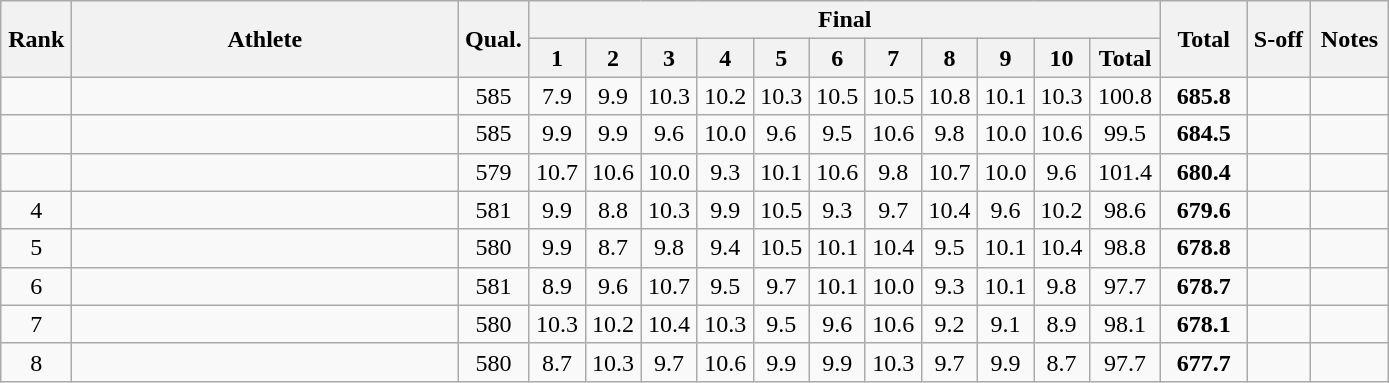<table class="wikitable" style="text-align:center">
<tr>
<th rowspan=2 width=40>Rank</th>
<th rowspan=2 width=250>Athlete</th>
<th rowspan=2 width=40>Qual.</th>
<th colspan=11>Final</th>
<th rowspan=2 width=50>Total</th>
<th rowspan=2 width=35>S-off</th>
<th rowspan=2 width=45>Notes</th>
</tr>
<tr>
<th width=30>1</th>
<th width=30>2</th>
<th width=30>3</th>
<th width=30>4</th>
<th width=30>5</th>
<th width=30>6</th>
<th width=30>7</th>
<th width=30>8</th>
<th width=30>9</th>
<th width=30>10</th>
<th width=40>Total</th>
</tr>
<tr>
<td></td>
<td align=left></td>
<td>585</td>
<td>7.9</td>
<td>9.9</td>
<td>10.3</td>
<td>10.2</td>
<td>10.3</td>
<td>10.5</td>
<td>10.5</td>
<td>10.8</td>
<td>10.1</td>
<td>10.3</td>
<td>100.8</td>
<td><strong>685.8</strong></td>
<td></td>
<td></td>
</tr>
<tr>
<td></td>
<td align=left></td>
<td>585</td>
<td>9.9</td>
<td>9.9</td>
<td>9.6</td>
<td>10.0</td>
<td>9.6</td>
<td>9.5</td>
<td>10.6</td>
<td>9.8</td>
<td>10.0</td>
<td>10.6</td>
<td>99.5</td>
<td><strong>684.5</strong></td>
<td></td>
<td></td>
</tr>
<tr>
<td></td>
<td align=left></td>
<td>579</td>
<td>10.7</td>
<td>10.6</td>
<td>10.0</td>
<td>9.3</td>
<td>10.1</td>
<td>10.6</td>
<td>9.8</td>
<td>10.7</td>
<td>10.0</td>
<td>9.6</td>
<td>101.4</td>
<td><strong>680.4</strong></td>
<td></td>
<td></td>
</tr>
<tr>
<td>4</td>
<td align=left></td>
<td>581</td>
<td>9.9</td>
<td>8.8</td>
<td>10.3</td>
<td>9.9</td>
<td>10.5</td>
<td>9.3</td>
<td>9.7</td>
<td>10.4</td>
<td>9.6</td>
<td>10.2</td>
<td>98.6</td>
<td><strong>679.6</strong></td>
<td></td>
<td></td>
</tr>
<tr>
<td>5</td>
<td align=left></td>
<td>580</td>
<td>9.9</td>
<td>8.7</td>
<td>9.8</td>
<td>9.4</td>
<td>10.5</td>
<td>10.1</td>
<td>10.4</td>
<td>9.5</td>
<td>10.1</td>
<td>10.4</td>
<td>98.8</td>
<td><strong>678.8</strong></td>
<td></td>
<td></td>
</tr>
<tr>
<td>6</td>
<td align=left></td>
<td>581</td>
<td>8.9</td>
<td>9.6</td>
<td>10.7</td>
<td>9.5</td>
<td>9.7</td>
<td>10.1</td>
<td>10.0</td>
<td>9.3</td>
<td>10.1</td>
<td>9.8</td>
<td>97.7</td>
<td><strong>678.7</strong></td>
<td></td>
<td></td>
</tr>
<tr>
<td>7</td>
<td align=left></td>
<td>580</td>
<td>10.3</td>
<td>10.2</td>
<td>10.4</td>
<td>10.3</td>
<td>9.5</td>
<td>9.6</td>
<td>10.6</td>
<td>9.2</td>
<td>9.1</td>
<td>8.9</td>
<td>98.1</td>
<td><strong>678.1</strong></td>
<td></td>
<td></td>
</tr>
<tr>
<td>8</td>
<td align=left></td>
<td>580</td>
<td>8.7</td>
<td>10.3</td>
<td>9.7</td>
<td>10.6</td>
<td>9.9</td>
<td>9.9</td>
<td>10.3</td>
<td>9.7</td>
<td>9.9</td>
<td>8.7</td>
<td>97.7</td>
<td><strong>677.7</strong></td>
<td></td>
<td></td>
</tr>
</table>
